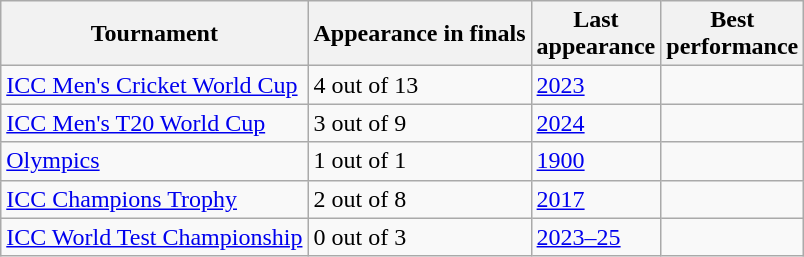<table class="wikitable sortable" style="text-align:left;">
<tr>
<th>Tournament</th>
<th data-sort-type="number">Appearance in finals</th>
<th>Last<br>appearance</th>
<th>Best<br>performance</th>
</tr>
<tr>
<td><a href='#'>ICC Men's Cricket World Cup</a></td>
<td>4 out of 13</td>
<td><a href='#'>2023</a></td>
<td></td>
</tr>
<tr>
<td><a href='#'>ICC Men's T20 World Cup</a></td>
<td>3 out of 9</td>
<td><a href='#'>2024</a></td>
<td></td>
</tr>
<tr>
<td><a href='#'>Olympics</a></td>
<td>1 out of 1</td>
<td><a href='#'>1900</a></td>
<td></td>
</tr>
<tr>
<td><a href='#'>ICC Champions Trophy</a></td>
<td>2 out of 8</td>
<td><a href='#'>2017</a></td>
<td></td>
</tr>
<tr>
<td><a href='#'>ICC World Test Championship</a></td>
<td>0 out of 3</td>
<td><a href='#'>2023–25</a></td>
<td></td>
</tr>
</table>
